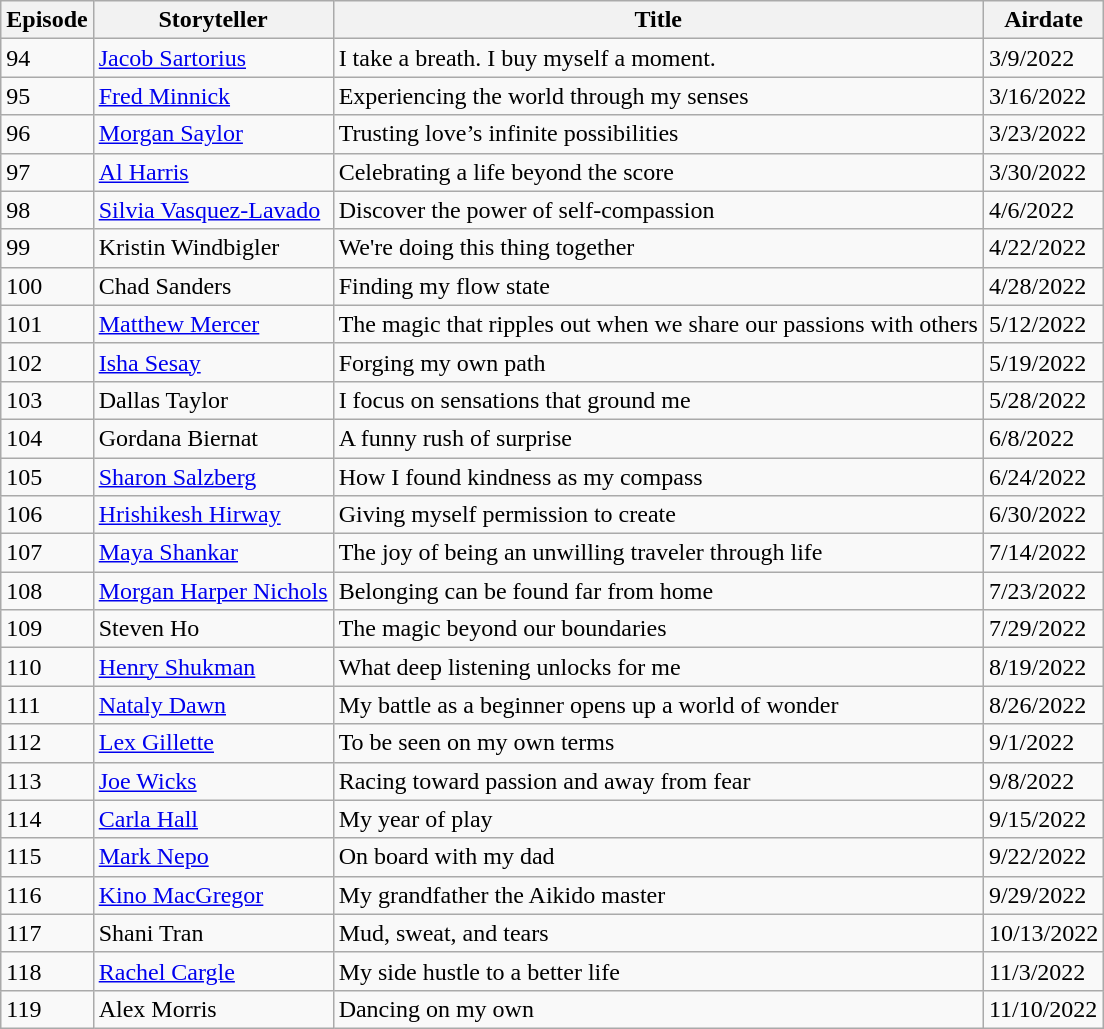<table class="wikitable collapsible collapsed">
<tr>
<th>Episode</th>
<th>Storyteller</th>
<th>Title</th>
<th>Airdate</th>
</tr>
<tr>
<td>94</td>
<td><a href='#'>Jacob Sartorius</a></td>
<td>I take a breath. I buy myself a moment.</td>
<td>3/9/2022</td>
</tr>
<tr>
<td>95</td>
<td><a href='#'>Fred Minnick</a></td>
<td>Experiencing the world through my senses</td>
<td>3/16/2022</td>
</tr>
<tr>
<td>96</td>
<td><a href='#'>Morgan Saylor</a></td>
<td>Trusting love’s infinite possibilities</td>
<td>3/23/2022</td>
</tr>
<tr>
<td>97</td>
<td><a href='#'>Al Harris</a></td>
<td>Celebrating a life beyond the score</td>
<td>3/30/2022</td>
</tr>
<tr>
<td>98</td>
<td><a href='#'>Silvia Vasquez-Lavado</a></td>
<td>Discover the power of self-compassion</td>
<td>4/6/2022</td>
</tr>
<tr>
<td>99</td>
<td>Kristin Windbigler</td>
<td>We're doing this thing together</td>
<td>4/22/2022</td>
</tr>
<tr>
<td>100</td>
<td>Chad Sanders</td>
<td>Finding my flow state</td>
<td>4/28/2022</td>
</tr>
<tr>
<td>101</td>
<td><a href='#'>Matthew Mercer</a></td>
<td>The magic that ripples out when we share our passions with others</td>
<td>5/12/2022</td>
</tr>
<tr>
<td>102</td>
<td><a href='#'>Isha Sesay</a></td>
<td>Forging my own path</td>
<td>5/19/2022</td>
</tr>
<tr>
<td>103</td>
<td>Dallas Taylor</td>
<td>I focus on sensations that ground me</td>
<td>5/28/2022</td>
</tr>
<tr>
<td>104</td>
<td>Gordana Biernat</td>
<td>A funny rush of surprise</td>
<td>6/8/2022</td>
</tr>
<tr>
<td>105</td>
<td><a href='#'>Sharon Salzberg</a></td>
<td>How I found kindness as my compass</td>
<td>6/24/2022</td>
</tr>
<tr>
<td>106</td>
<td><a href='#'>Hrishikesh Hirway</a></td>
<td>Giving myself permission to create</td>
<td>6/30/2022</td>
</tr>
<tr>
<td>107</td>
<td><a href='#'>Maya Shankar</a></td>
<td>The joy of being an unwilling traveler through life</td>
<td>7/14/2022</td>
</tr>
<tr>
<td>108</td>
<td><a href='#'>Morgan Harper Nichols</a></td>
<td>Belonging can be found far from home</td>
<td>7/23/2022</td>
</tr>
<tr>
<td>109</td>
<td>Steven Ho</td>
<td>The magic beyond our boundaries</td>
<td>7/29/2022</td>
</tr>
<tr>
<td>110</td>
<td><a href='#'>Henry Shukman</a></td>
<td>What deep listening unlocks for me</td>
<td>8/19/2022</td>
</tr>
<tr>
<td>111</td>
<td><a href='#'>Nataly Dawn</a></td>
<td>My battle as a beginner opens up a world of wonder</td>
<td>8/26/2022</td>
</tr>
<tr>
<td>112</td>
<td><a href='#'>Lex Gillette</a></td>
<td>To be seen on my own terms</td>
<td>9/1/2022</td>
</tr>
<tr>
<td>113</td>
<td><a href='#'>Joe Wicks</a></td>
<td>Racing toward passion and away from fear</td>
<td>9/8/2022</td>
</tr>
<tr>
<td>114</td>
<td><a href='#'>Carla Hall</a></td>
<td>My year of play</td>
<td>9/15/2022</td>
</tr>
<tr>
<td>115</td>
<td><a href='#'>Mark Nepo</a></td>
<td>On board with my dad</td>
<td>9/22/2022</td>
</tr>
<tr>
<td>116</td>
<td><a href='#'>Kino MacGregor</a></td>
<td>My grandfather the Aikido master</td>
<td>9/29/2022</td>
</tr>
<tr>
<td>117</td>
<td>Shani Tran</td>
<td>Mud, sweat, and tears</td>
<td>10/13/2022</td>
</tr>
<tr>
<td>118</td>
<td><a href='#'>Rachel Cargle</a></td>
<td>My side hustle to a better life</td>
<td>11/3/2022</td>
</tr>
<tr>
<td>119</td>
<td>Alex Morris</td>
<td>Dancing on my own</td>
<td>11/10/2022</td>
</tr>
</table>
